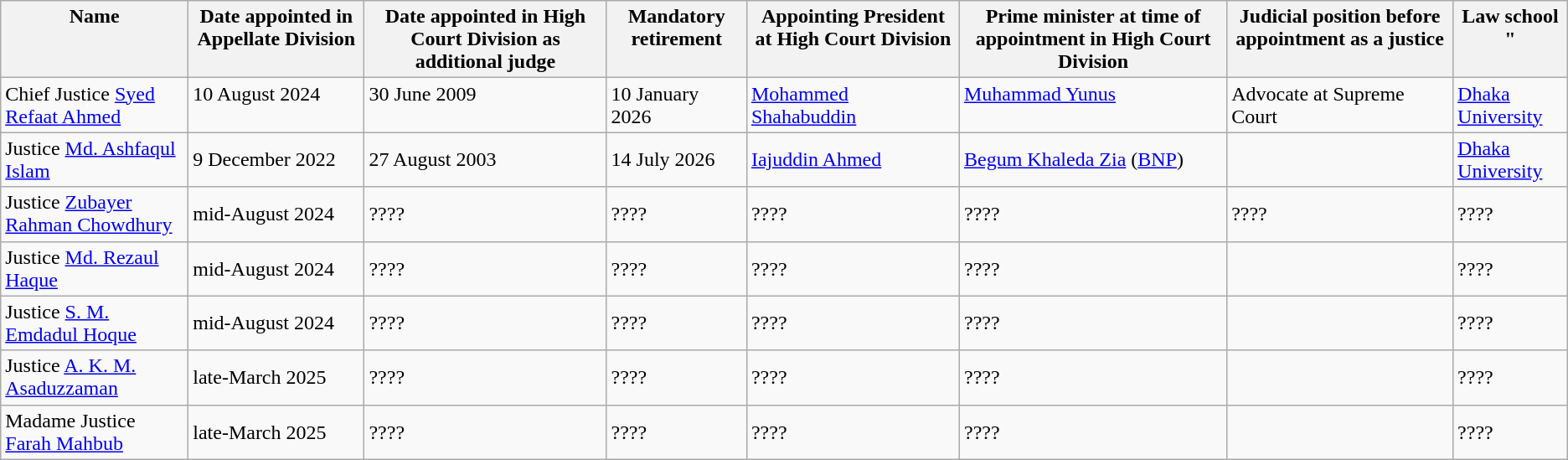<table class="wikitable">
<tr valign="top">
<th>Name</th>
<th>Date appointed in Appellate Division</th>
<th>Date appointed in High Court Division as additional judge</th>
<th>Mandatory retirement</th>
<th>Appointing President at High Court Division</th>
<th>Prime minister at time of appointment in High Court Division</th>
<th>Judicial position before appointment as a justice</th>
<th>Law school<br>"</th>
</tr>
<tr valign="top">
<td>Chief Justice <a href='#'>Syed Refaat Ahmed</a></td>
<td>10 August  2024</td>
<td>30 June 2009</td>
<td>10 January 2026</td>
<td><a href='#'>Mohammed Shahabuddin</a></td>
<td><a href='#'>Muhammad Yunus</a></td>
<td>Advocate at Supreme Court</td>
<td><a href='#'>Dhaka University</a></td>
</tr>
<tr>
<td>Justice <a href='#'>Md. Ashfaqul Islam</a></td>
<td>9 December 2022</td>
<td>27 August 2003</td>
<td>14 July 2026</td>
<td><a href='#'>Iajuddin Ahmed</a></td>
<td><a href='#'>Begum Khaleda Zia</a> (<a href='#'>BNP</a>)</td>
<td></td>
<td><a href='#'>Dhaka University</a></td>
</tr>
<tr>
<td>Justice <a href='#'>Zubayer Rahman Chowdhury</a></td>
<td>mid-August 2024</td>
<td>????</td>
<td>????</td>
<td>????</td>
<td>????</td>
<td>????</td>
<td>????</td>
</tr>
<tr>
<td>Justice <a href='#'>Md. Rezaul Haque</a></td>
<td>mid-August 2024</td>
<td>????</td>
<td>????</td>
<td>????</td>
<td>????</td>
<td></td>
<td>????</td>
</tr>
<tr>
<td>Justice <a href='#'>S. M. Emdadul Hoque</a></td>
<td>mid-August 2024</td>
<td>????</td>
<td>????</td>
<td>????</td>
<td>????</td>
<td></td>
<td>????</td>
</tr>
<tr>
<td>Justice <a href='#'>A. K. M. Asaduzzaman</a></td>
<td>late-March 2025</td>
<td>????</td>
<td>????</td>
<td>????</td>
<td>????</td>
<td></td>
<td>????</td>
</tr>
<tr>
<td>Madame Justice <a href='#'>Farah Mahbub</a></td>
<td>late-March 2025</td>
<td>????</td>
<td>????</td>
<td>????</td>
<td>????</td>
<td></td>
<td>????</td>
</tr>
</table>
